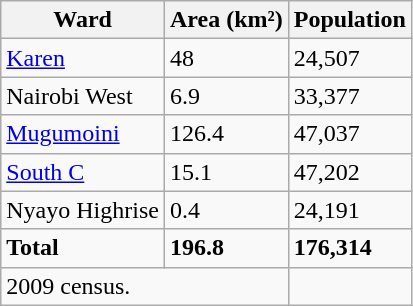<table class="wikitable">
<tr>
<th>Ward</th>
<th>Area (km²)</th>
<th>Population</th>
</tr>
<tr>
<td><a href='#'>Karen</a></td>
<td>48</td>
<td>24,507</td>
</tr>
<tr>
<td>Nairobi West</td>
<td>6.9</td>
<td>33,377</td>
</tr>
<tr>
<td><a href='#'>Mugumoini</a></td>
<td>126.4</td>
<td>47,037</td>
</tr>
<tr>
<td><a href='#'>South C</a></td>
<td>15.1</td>
<td>47,202</td>
</tr>
<tr>
<td>Nyayo Highrise</td>
<td>0.4</td>
<td>24,191</td>
</tr>
<tr>
<td><strong>Total</strong></td>
<td><strong>196.8</strong></td>
<td><strong>176,314</strong></td>
</tr>
<tr>
<td colspan="2">2009 census.</td>
</tr>
</table>
